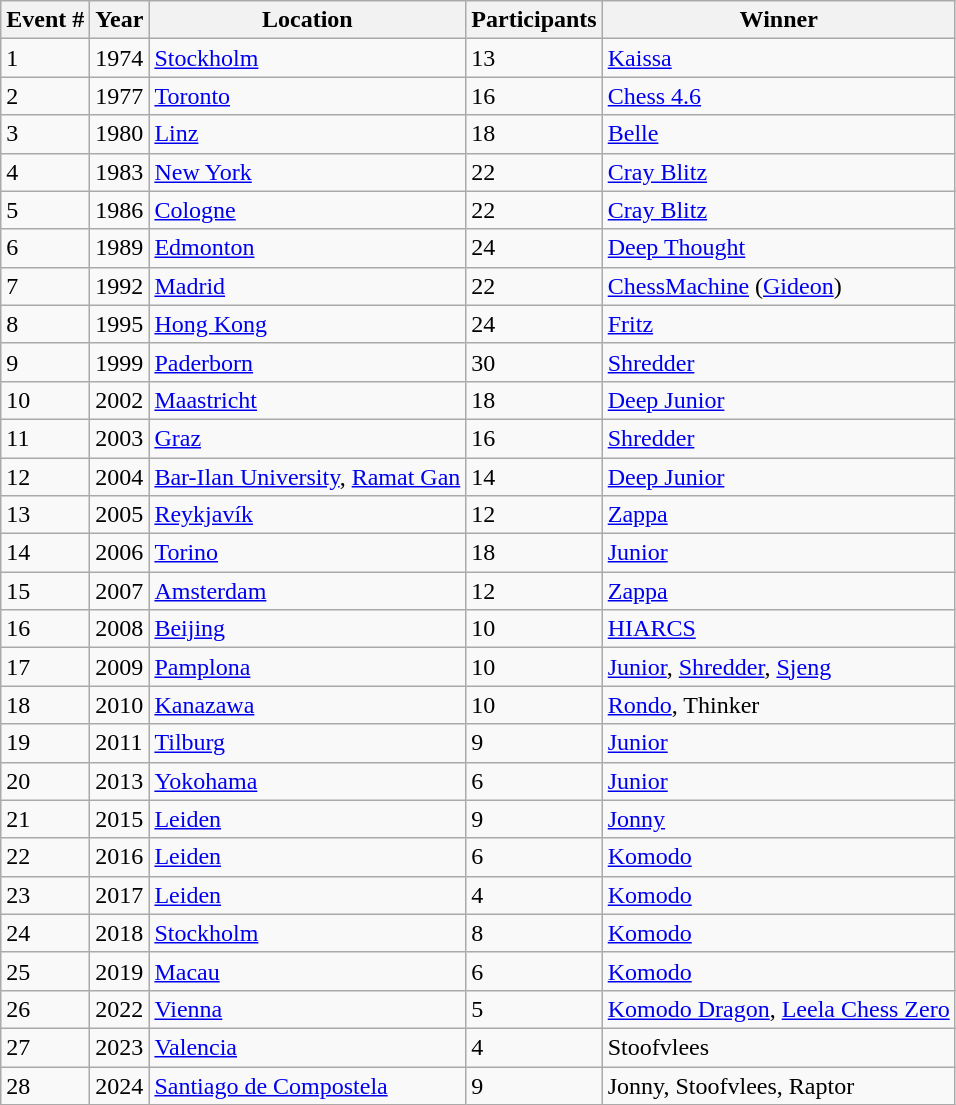<table class="wikitable">
<tr>
<th>Event #</th>
<th>Year</th>
<th>Location</th>
<th>Participants</th>
<th>Winner</th>
</tr>
<tr>
<td>1</td>
<td>1974</td>
<td><a href='#'>Stockholm</a></td>
<td>13</td>
<td><a href='#'>Kaissa</a></td>
</tr>
<tr>
<td>2</td>
<td>1977</td>
<td><a href='#'>Toronto</a></td>
<td>16</td>
<td><a href='#'>Chess 4.6</a></td>
</tr>
<tr>
<td>3</td>
<td>1980</td>
<td><a href='#'>Linz</a></td>
<td>18</td>
<td><a href='#'>Belle</a></td>
</tr>
<tr>
<td>4</td>
<td>1983</td>
<td><a href='#'>New York</a></td>
<td>22</td>
<td><a href='#'>Cray Blitz</a></td>
</tr>
<tr>
<td>5</td>
<td>1986</td>
<td><a href='#'>Cologne</a></td>
<td>22</td>
<td><a href='#'>Cray Blitz</a></td>
</tr>
<tr>
<td>6</td>
<td>1989</td>
<td><a href='#'>Edmonton</a></td>
<td>24</td>
<td><a href='#'>Deep Thought</a></td>
</tr>
<tr>
<td>7</td>
<td>1992</td>
<td><a href='#'>Madrid</a></td>
<td>22</td>
<td><a href='#'>ChessMachine</a> (<a href='#'>Gideon</a>)</td>
</tr>
<tr>
<td>8</td>
<td>1995</td>
<td><a href='#'>Hong Kong</a></td>
<td>24</td>
<td><a href='#'>Fritz</a></td>
</tr>
<tr>
<td>9</td>
<td>1999</td>
<td><a href='#'>Paderborn</a></td>
<td>30</td>
<td><a href='#'>Shredder</a></td>
</tr>
<tr>
<td>10</td>
<td>2002</td>
<td><a href='#'>Maastricht</a></td>
<td>18</td>
<td><a href='#'>Deep Junior</a></td>
</tr>
<tr>
<td>11</td>
<td>2003</td>
<td><a href='#'>Graz</a></td>
<td>16</td>
<td><a href='#'>Shredder</a></td>
</tr>
<tr>
<td>12</td>
<td>2004</td>
<td><a href='#'>Bar-Ilan University</a>, <a href='#'>Ramat Gan</a></td>
<td>14</td>
<td><a href='#'>Deep Junior</a></td>
</tr>
<tr>
<td>13</td>
<td>2005</td>
<td><a href='#'>Reykjavík</a></td>
<td>12</td>
<td><a href='#'>Zappa</a></td>
</tr>
<tr>
<td>14</td>
<td>2006</td>
<td><a href='#'>Torino</a></td>
<td>18</td>
<td><a href='#'>Junior</a></td>
</tr>
<tr>
<td>15</td>
<td>2007</td>
<td><a href='#'>Amsterdam</a></td>
<td>12</td>
<td><a href='#'>Zappa</a></td>
</tr>
<tr>
<td>16</td>
<td>2008</td>
<td><a href='#'>Beijing</a></td>
<td>10</td>
<td><a href='#'>HIARCS</a></td>
</tr>
<tr>
<td>17</td>
<td>2009</td>
<td><a href='#'>Pamplona</a></td>
<td>10</td>
<td><a href='#'>Junior</a>, <a href='#'>Shredder</a>, <a href='#'>Sjeng</a></td>
</tr>
<tr>
<td>18</td>
<td>2010</td>
<td><a href='#'>Kanazawa</a></td>
<td>10</td>
<td><a href='#'>Rondo</a>, Thinker</td>
</tr>
<tr>
<td>19</td>
<td>2011</td>
<td><a href='#'>Tilburg</a></td>
<td>9</td>
<td><a href='#'>Junior</a></td>
</tr>
<tr>
<td>20</td>
<td>2013</td>
<td><a href='#'>Yokohama</a></td>
<td>6</td>
<td><a href='#'>Junior</a></td>
</tr>
<tr>
<td>21</td>
<td>2015</td>
<td><a href='#'>Leiden</a></td>
<td>9</td>
<td><a href='#'>Jonny</a></td>
</tr>
<tr>
<td>22</td>
<td>2016</td>
<td><a href='#'>Leiden</a></td>
<td>6</td>
<td><a href='#'>Komodo</a></td>
</tr>
<tr>
<td>23</td>
<td>2017</td>
<td><a href='#'>Leiden</a></td>
<td>4</td>
<td><a href='#'>Komodo</a></td>
</tr>
<tr>
<td>24</td>
<td>2018</td>
<td><a href='#'>Stockholm</a></td>
<td>8</td>
<td><a href='#'>Komodo</a></td>
</tr>
<tr>
<td>25</td>
<td>2019</td>
<td><a href='#'>Macau</a></td>
<td>6</td>
<td><a href='#'>Komodo</a></td>
</tr>
<tr>
<td>26</td>
<td>2022</td>
<td><a href='#'>Vienna</a></td>
<td>5</td>
<td><a href='#'>Komodo Dragon</a>, <a href='#'>Leela Chess Zero</a></td>
</tr>
<tr>
<td>27</td>
<td>2023</td>
<td><a href='#'>Valencia</a></td>
<td>4</td>
<td>Stoofvlees</td>
</tr>
<tr>
<td>28</td>
<td>2024</td>
<td><a href='#'>Santiago de Compostela</a></td>
<td>9</td>
<td>Jonny, Stoofvlees, Raptor</td>
</tr>
</table>
